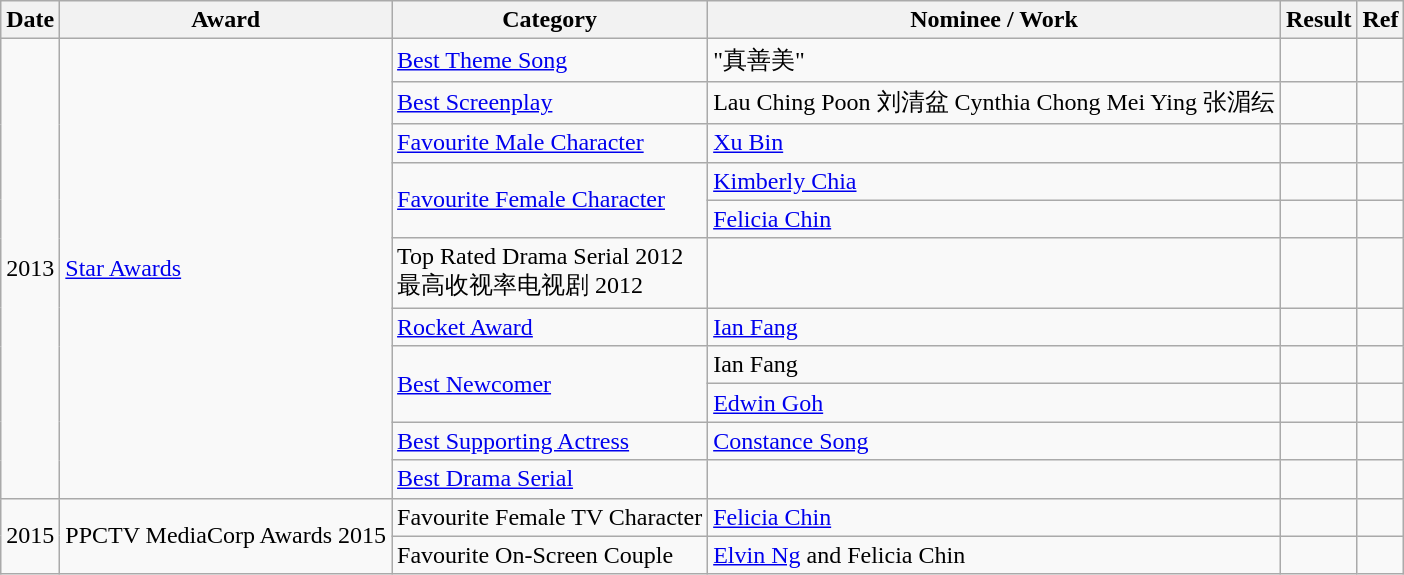<table class="wikitable sortable">
<tr>
<th>Date</th>
<th>Award</th>
<th>Category</th>
<th>Nominee / Work</th>
<th class="unsortable">Result</th>
<th>Ref</th>
</tr>
<tr>
<td rowspan="11">2013</td>
<td rowspan="11"><a href='#'>Star Awards</a></td>
<td><a href='#'>Best Theme Song</a></td>
<td>"真善美"</td>
<td></td>
<td></td>
</tr>
<tr>
<td><a href='#'>Best Screenplay</a></td>
<td>Lau Ching Poon 刘清盆 Cynthia Chong Mei Ying 张湄纭</td>
<td></td>
<td></td>
</tr>
<tr>
<td><a href='#'>Favourite Male Character</a></td>
<td><a href='#'>Xu Bin</a></td>
<td></td>
<td></td>
</tr>
<tr>
<td rowspan="2"><a href='#'>Favourite Female Character</a></td>
<td><a href='#'>Kimberly Chia</a></td>
<td></td>
<td></td>
</tr>
<tr>
<td><a href='#'>Felicia Chin</a></td>
<td></td>
<td></td>
</tr>
<tr>
<td>Top Rated Drama Serial 2012<br>最高收视率电视剧 2012</td>
<td></td>
<td></td>
<td></td>
</tr>
<tr>
<td><a href='#'>Rocket Award</a></td>
<td><a href='#'>Ian Fang</a></td>
<td></td>
<td></td>
</tr>
<tr>
<td rowspan="2"><a href='#'>Best Newcomer</a></td>
<td>Ian Fang</td>
<td></td>
<td></td>
</tr>
<tr>
<td><a href='#'>Edwin Goh</a></td>
<td></td>
<td></td>
</tr>
<tr>
<td><a href='#'>Best Supporting Actress</a></td>
<td><a href='#'>Constance Song</a></td>
<td></td>
<td></td>
</tr>
<tr>
<td><a href='#'>Best Drama Serial</a></td>
<td></td>
<td></td>
<td></td>
</tr>
<tr>
<td rowspan="2">2015</td>
<td rowspan="2">PPCTV MediaCorp Awards 2015</td>
<td>Favourite Female TV Character</td>
<td><a href='#'>Felicia Chin</a></td>
<td></td>
<td></td>
</tr>
<tr>
<td>Favourite On-Screen Couple</td>
<td><a href='#'>Elvin Ng</a> and Felicia Chin</td>
<td></td>
<td></td>
</tr>
</table>
